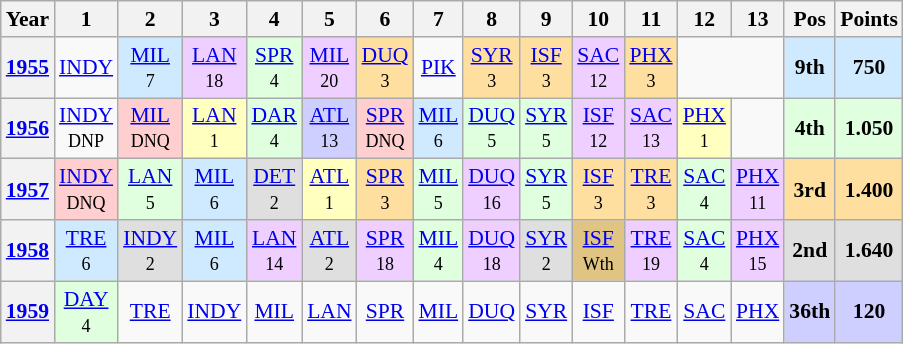<table class="wikitable" style="text-align:center; font-size:90%">
<tr>
<th>Year</th>
<th>1</th>
<th>2</th>
<th>3</th>
<th>4</th>
<th>5</th>
<th>6</th>
<th>7</th>
<th>8</th>
<th>9</th>
<th>10</th>
<th>11</th>
<th>12</th>
<th>13</th>
<th>Pos</th>
<th>Points</th>
</tr>
<tr>
<th rowspan=1><a href='#'>1955</a></th>
<td><a href='#'>INDY</a><br><small> </small></td>
<td style="background:#CFEAFF;"><a href='#'>MIL</a><br><small>7</small></td>
<td style="background:#EFCFFF;"><a href='#'>LAN</a><br><small>18</small></td>
<td style="background:#DFFFDF;"><a href='#'>SPR</a><br><small>4</small></td>
<td style="background:#EFCFFF;"><a href='#'>MIL</a><br><small>20</small></td>
<td style="background:#FFDF9F;"><a href='#'>DUQ</a><br><small>3</small></td>
<td><a href='#'>PIK</a></td>
<td style="background:#FFDF9F;"><a href='#'>SYR</a><br><small>3</small></td>
<td style="background:#FFDF9F;"><a href='#'>ISF</a><br><small>3</small></td>
<td style="background:#EFCFFF;"><a href='#'>SAC</a><br><small>12</small></td>
<td style="background:#FFDF9F;"><a href='#'>PHX</a><br><small>3</small></td>
<td colspan=2></td>
<th style="background:#CFEAFF;">9th</th>
<th style="background:#CFEAFF;">750</th>
</tr>
<tr>
<th rowspan=1><a href='#'>1956</a></th>
<td><a href='#'>INDY</a><br><small>DNP</small></td>
<td style="background:#FFCFCF;"><a href='#'>MIL</a><br><small>DNQ</small></td>
<td style="background:#FFFFBF;"><a href='#'>LAN</a><br><small>1</small></td>
<td style="background:#DFFFDF;"><a href='#'>DAR</a><br><small>4</small></td>
<td style="background:#CFCFFF;"><a href='#'>ATL</a><br><small>13</small></td>
<td style="background:#FFCFCF;"><a href='#'>SPR</a><br><small>DNQ</small></td>
<td style="background:#CFEAFF;"><a href='#'>MIL</a><br><small>6</small></td>
<td style="background:#DFFFDF;"><a href='#'>DUQ</a><br><small>5</small></td>
<td style="background:#DFFFDF;"><a href='#'>SYR</a><br><small>5</small></td>
<td style="background:#EFCFFF;"><a href='#'>ISF</a><br><small>12</small></td>
<td style="background:#EFCFFF;"><a href='#'>SAC</a><br><small>13</small></td>
<td style="background:#FFFFBF;"><a href='#'>PHX</a><br><small>1</small></td>
<td colspan=1></td>
<th style="background:#DFFFDF;">4th</th>
<th style="background:#DFFFDF;">1.050</th>
</tr>
<tr>
<th rowspan=1><a href='#'>1957</a></th>
<td style="background:#FFCFCF;"><a href='#'>INDY</a><br><small>DNQ</small></td>
<td style="background:#DFFFDF;"><a href='#'>LAN</a><br><small>5</small></td>
<td style="background:#CFEAFF;"><a href='#'>MIL</a><br><small>6</small></td>
<td style="background:#DFDFDF;"><a href='#'>DET</a><br><small>2</small></td>
<td style="background:#FFFFBF;"><a href='#'>ATL</a><br><small>1</small></td>
<td style="background:#FFDF9F;"><a href='#'>SPR</a><br><small>3</small></td>
<td style="background:#DFFFDF;"><a href='#'>MIL</a><br><small>5</small></td>
<td style="background:#EFCFFF;"><a href='#'>DUQ</a><br><small>16</small></td>
<td style="background:#DFFFDF;"><a href='#'>SYR</a><br><small>5</small></td>
<td style="background:#FFDF9F;"><a href='#'>ISF</a><br><small>3</small></td>
<td style="background:#FFDF9F;"><a href='#'>TRE</a><br><small>3</small></td>
<td style="background:#DFFFDF;"><a href='#'>SAC</a><br><small>4</small></td>
<td style="background:#EFCFFF;"><a href='#'>PHX</a><br><small>11</small></td>
<th style="background:#FFDF9F;">3rd</th>
<th style="background:#FFDF9F;">1.400</th>
</tr>
<tr>
<th rowspan=1><a href='#'>1958</a></th>
<td style="background:#CFEAFF;"><a href='#'>TRE</a><br><small>6</small></td>
<td style="background:#DFDFDF;"><a href='#'>INDY</a><br><small>2</small></td>
<td style="background:#CFEAFF;"><a href='#'>MIL</a><br><small>6</small></td>
<td style="background:#EFCFFF;"><a href='#'>LAN</a><br><small>14</small></td>
<td style="background:#DFDFDF;"><a href='#'>ATL</a><br><small>2</small></td>
<td style="background:#EFCFFF;"><a href='#'>SPR</a><br><small>18</small></td>
<td style="background:#DFFFDF;"><a href='#'>MIL</a><br><small>4</small></td>
<td style="background:#EFCFFF;"><a href='#'>DUQ</a><br><small>18</small></td>
<td style="background:#DFDFDF;"><a href='#'>SYR</a><br><small>2</small></td>
<td style="background:#DFC484;"><a href='#'>ISF</a><br><small>Wth</small></td>
<td style="background:#EFCFFF;"><a href='#'>TRE</a><br><small>19</small></td>
<td style="background:#DFFFDF;"><a href='#'>SAC</a><br><small>4</small></td>
<td style="background:#EFCFFF;"><a href='#'>PHX</a><br><small>15</small></td>
<th style="background:#DFDFDF;">2nd</th>
<th style="background:#DFDFDF;">1.640</th>
</tr>
<tr>
<th rowspan=1><a href='#'>1959</a></th>
<td style="background:#DFFFDF;"><a href='#'>DAY</a><br><small>4</small></td>
<td><a href='#'>TRE</a><br><small> </small></td>
<td><a href='#'>INDY</a><br><small> </small></td>
<td><a href='#'>MIL</a><br><small> </small></td>
<td><a href='#'>LAN</a><br><small> </small></td>
<td><a href='#'>SPR</a><br><small> </small></td>
<td><a href='#'>MIL</a><br><small> </small></td>
<td><a href='#'>DUQ</a><br><small> </small></td>
<td><a href='#'>SYR</a><br><small> </small></td>
<td><a href='#'>ISF</a><br><small> </small></td>
<td><a href='#'>TRE</a><br><small> </small></td>
<td><a href='#'>SAC</a><br><small> </small></td>
<td><a href='#'>PHX</a><br><small> </small></td>
<th style="background:#CFCFFF;">36th</th>
<th style="background:#CFCFFF;">120</th>
</tr>
</table>
